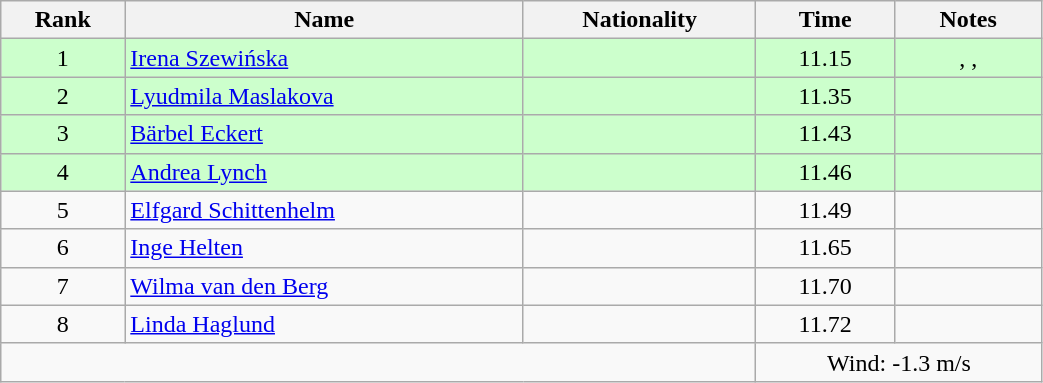<table class="wikitable sortable" style="text-align:center;width: 55%">
<tr>
<th>Rank</th>
<th>Name</th>
<th>Nationality</th>
<th>Time</th>
<th>Notes</th>
</tr>
<tr bgcolor=ccffcc>
<td>1</td>
<td align=left><a href='#'>Irena Szewińska</a></td>
<td align=left></td>
<td>11.15</td>
<td>, , </td>
</tr>
<tr bgcolor=ccffcc>
<td>2</td>
<td align=left><a href='#'>Lyudmila Maslakova</a></td>
<td align=left></td>
<td>11.35</td>
<td></td>
</tr>
<tr bgcolor=ccffcc>
<td>3</td>
<td align=left><a href='#'>Bärbel Eckert</a></td>
<td align=left></td>
<td>11.43</td>
<td></td>
</tr>
<tr bgcolor=ccffcc>
<td>4</td>
<td align=left><a href='#'>Andrea Lynch</a></td>
<td align=left></td>
<td>11.46</td>
<td></td>
</tr>
<tr>
<td>5</td>
<td align=left><a href='#'>Elfgard Schittenhelm</a></td>
<td align=left></td>
<td>11.49</td>
<td></td>
</tr>
<tr>
<td>6</td>
<td align=left><a href='#'>Inge Helten</a></td>
<td align=left></td>
<td>11.65</td>
<td></td>
</tr>
<tr>
<td>7</td>
<td align=left><a href='#'>Wilma van den Berg</a></td>
<td align=left></td>
<td>11.70</td>
<td></td>
</tr>
<tr>
<td>8</td>
<td align=left><a href='#'>Linda Haglund</a></td>
<td align=left></td>
<td>11.72</td>
<td></td>
</tr>
<tr>
<td colspan="3"></td>
<td colspan="2">Wind: -1.3 m/s</td>
</tr>
</table>
